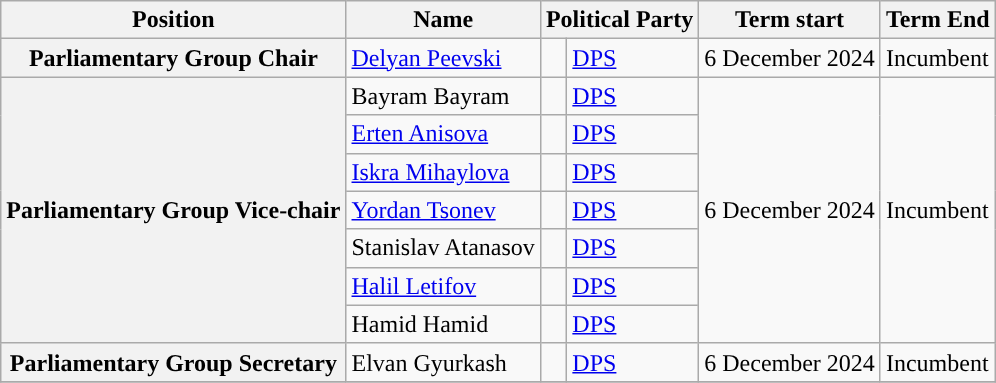<table class="wikitable plainrowheaders">
<tr>
<th>Position</th>
<th>Name</th>
<th colspan="2">Political Party</th>
<th>Term start</th>
<th>Term End</th>
</tr>
<tr>
<th>Parliamentary Group Chair</th>
<td><a href='#'>Delyan Peevski</a></td>
<td style="background:"></td>
<td><a href='#'>DPS</a></td>
<td>6 December 2024</td>
<td>Incumbent</td>
</tr>
<tr>
<th rowspan ="7">Parliamentary Group Vice-chair</th>
<td>Bayram Bayram</td>
<td style="background:"></td>
<td><a href='#'>DPS</a></td>
<td rowspan ="7">6 December 2024</td>
<td rowspan ="7">Incumbent</td>
</tr>
<tr>
<td><a href='#'>Erten Anisova</a></td>
<td style="background:"></td>
<td><a href='#'>DPS</a></td>
</tr>
<tr>
<td><a href='#'>Iskra Mihaylova</a></td>
<td style="background:"></td>
<td><a href='#'>DPS</a></td>
</tr>
<tr>
<td><a href='#'>Yordan Tsonev</a></td>
<td style="background:"></td>
<td><a href='#'>DPS</a></td>
</tr>
<tr>
<td>Stanislav Atanasov</td>
<td style="background:"></td>
<td><a href='#'>DPS</a></td>
</tr>
<tr>
<td><a href='#'>Halil Letifov</a></td>
<td style="background:"></td>
<td><a href='#'>DPS</a></td>
</tr>
<tr>
<td>Hamid Hamid</td>
<td style="background:"></td>
<td><a href='#'>DPS</a></td>
</tr>
<tr>
<th>Parliamentary Group Secretary</th>
<td>Elvan Gyurkash</td>
<td style="background:"></td>
<td><a href='#'>DPS</a></td>
<td>6 December 2024</td>
<td>Incumbent</td>
</tr>
<tr>
</tr>
</table>
